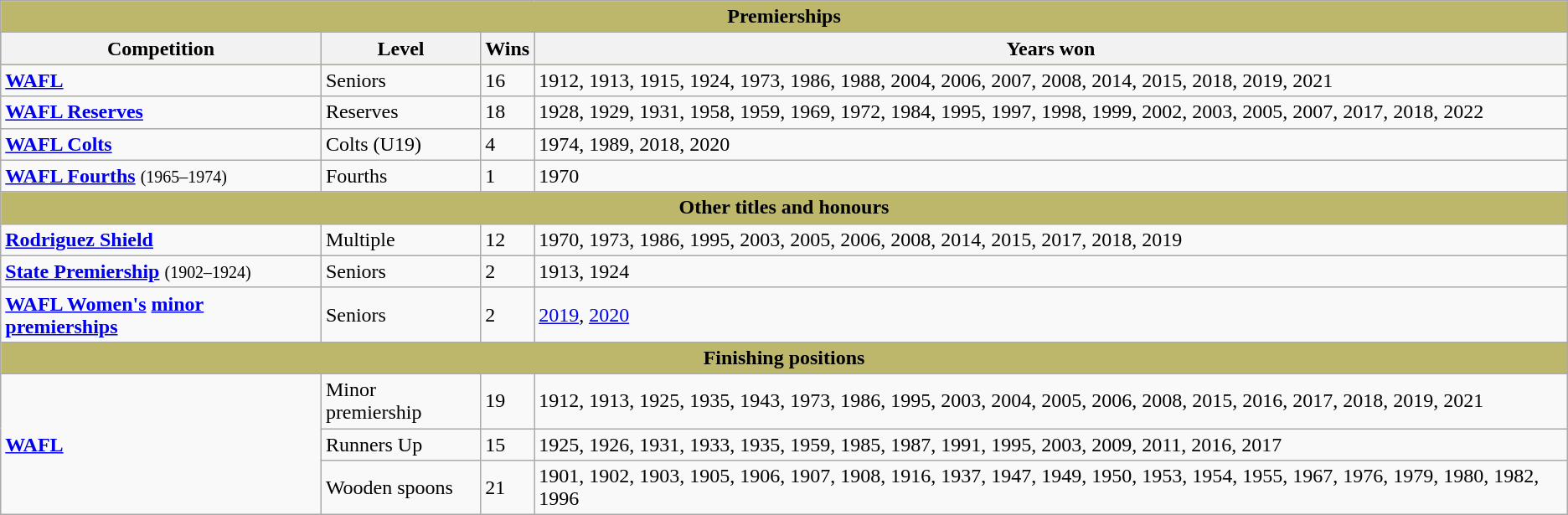<table class="wikitable">
<tr>
<td colspan="4" style="background:#bdb76b;" align="center"><strong>Premierships</strong></td>
</tr>
<tr style="background:#bdb76b;">
<th>Competition</th>
<th>Level</th>
<th>Wins</th>
<th>Years won</th>
</tr>
<tr>
<td><strong><a href='#'>WAFL</a></strong></td>
<td>Seniors</td>
<td>16</td>
<td>1912, 1913, 1915, 1924, 1973, 1986, 1988, 2004, 2006, 2007, 2008, 2014, 2015, 2018, 2019, 2021</td>
</tr>
<tr>
<td><strong><a href='#'>WAFL Reserves</a></strong></td>
<td>Reserves</td>
<td>18</td>
<td>1928, 1929, 1931, 1958, 1959, 1969, 1972, 1984, 1995, 1997, 1998, 1999, 2002, 2003, 2005, 2007, 2017, 2018, 2022</td>
</tr>
<tr>
<td><strong><a href='#'>WAFL Colts</a></strong></td>
<td>Colts (U19)</td>
<td>4</td>
<td>1974, 1989, 2018, 2020</td>
</tr>
<tr>
<td><strong><a href='#'>WAFL Fourths</a></strong> <small>(1965–1974)</small></td>
<td>Fourths</td>
<td>1</td>
<td>1970</td>
</tr>
<tr>
<td colspan="4" style="background:#bdb76b;" align="center"><strong>Other titles and honours</strong></td>
</tr>
<tr>
<td><strong><a href='#'>Rodriguez Shield</a></strong></td>
<td>Multiple</td>
<td>12</td>
<td>1970, 1973, 1986, 1995, 2003, 2005, 2006, 2008, 2014, 2015, 2017, 2018, 2019</td>
</tr>
<tr>
<td><strong><a href='#'>State Premiership</a></strong> <small>(1902–1924)</small></td>
<td>Seniors</td>
<td>2</td>
<td>1913, 1924</td>
</tr>
<tr>
<td><strong><a href='#'>WAFL Women's</a> <a href='#'>minor premierships</a></strong></td>
<td>Seniors</td>
<td>2</td>
<td><a href='#'>2019</a>, <a href='#'>2020</a></td>
</tr>
<tr>
<td colspan="4" style="background:#bdb76b;" align="center"><strong>Finishing positions</strong></td>
</tr>
<tr>
<td rowspan=3 scope="row" style="text-align: left"><strong><a href='#'>WAFL</a></strong></td>
<td>Minor premiership</td>
<td>19</td>
<td>1912, 1913, 1925, 1935, 1943, 1973, 1986, 1995, 2003, 2004, 2005, 2006, 2008, 2015, 2016, 2017, 2018, 2019, 2021</td>
</tr>
<tr>
<td>Runners Up</td>
<td>15</td>
<td>1925, 1926, 1931, 1933, 1935, 1959, 1985, 1987, 1991, 1995, 2003, 2009, 2011, 2016, 2017</td>
</tr>
<tr>
<td>Wooden spoons</td>
<td>21</td>
<td>1901, 1902, 1903, 1905, 1906, 1907, 1908, 1916, 1937, 1947, 1949, 1950, 1953, 1954, 1955, 1967, 1976, 1979, 1980, 1982, 1996</td>
</tr>
</table>
